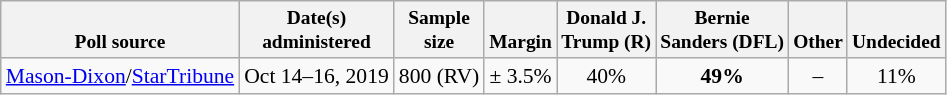<table class="wikitable" style="font-size:90%;text-align:center;">
<tr valign=bottom style="font-size:90%;">
<th>Poll source</th>
<th>Date(s)<br>administered</th>
<th>Sample<br>size</th>
<th>Margin<br></th>
<th>Donald J.<br>Trump (R)</th>
<th>Bernie<br>Sanders (DFL)</th>
<th>Other</th>
<th>Undecided</th>
</tr>
<tr>
<td style="text-align:left;"><a href='#'>Mason-Dixon</a>/<a href='#'>StarTribune</a></td>
<td>Oct 14–16, 2019</td>
<td>800 (RV)</td>
<td>± 3.5%</td>
<td>40%</td>
<td><strong>49%</strong></td>
<td>–</td>
<td>11%</td>
</tr>
</table>
